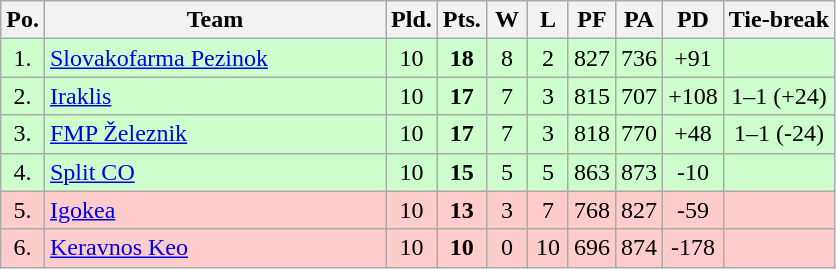<table class="wikitable" style="text-align:center">
<tr>
<th width=15>Po.</th>
<th width=220>Team</th>
<th width=20>Pld.</th>
<th width=20>Pts.</th>
<th width=20>W</th>
<th width=20>L</th>
<th width=20>PF</th>
<th width=20>PA</th>
<th width=20>PD</th>
<th>Tie-break</th>
</tr>
<tr bgcolor=#ccffcc>
<td>1.</td>
<td align=left> <a href='#'>Slovakofarma Pezinok</a></td>
<td>10</td>
<td><strong>18</strong></td>
<td>8</td>
<td>2</td>
<td>827</td>
<td>736</td>
<td>+91</td>
<td></td>
</tr>
<tr bgcolor=#ccffcc>
<td>2.</td>
<td align=left> <a href='#'>Iraklis</a></td>
<td>10</td>
<td><strong>17</strong></td>
<td>7</td>
<td>3</td>
<td>815</td>
<td>707</td>
<td>+108</td>
<td>1–1 (+24)</td>
</tr>
<tr bgcolor=#ccffcc>
<td>3.</td>
<td align=left> <a href='#'>FMP Železnik</a></td>
<td>10</td>
<td><strong>17</strong></td>
<td>7</td>
<td>3</td>
<td>818</td>
<td>770</td>
<td>+48</td>
<td>1–1 (-24)</td>
</tr>
<tr bgcolor=#ccffcc>
<td>4.</td>
<td align=left> <a href='#'>Split CO</a></td>
<td>10</td>
<td><strong>15</strong></td>
<td>5</td>
<td>5</td>
<td>863</td>
<td>873</td>
<td>-10</td>
<td></td>
</tr>
<tr bgcolor=#ffcccc>
<td>5.</td>
<td align=left> <a href='#'>Igokea</a></td>
<td>10</td>
<td><strong>13</strong></td>
<td>3</td>
<td>7</td>
<td>768</td>
<td>827</td>
<td>-59</td>
<td></td>
</tr>
<tr bgcolor=#ffcccc>
<td>6.</td>
<td align=left> <a href='#'>Keravnos Keo</a></td>
<td>10</td>
<td><strong>10</strong></td>
<td>0</td>
<td>10</td>
<td>696</td>
<td>874</td>
<td>-178</td>
<td></td>
</tr>
</table>
